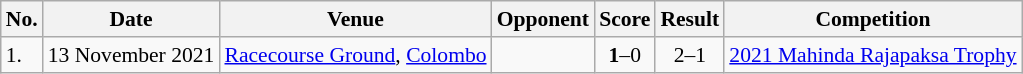<table class="wikitable" style="font-size:90%">
<tr>
<th>No.</th>
<th>Date</th>
<th>Venue</th>
<th>Opponent</th>
<th>Score</th>
<th>Result</th>
<th>Competition</th>
</tr>
<tr>
<td>1.</td>
<td>13 November 2021</td>
<td><a href='#'>Racecourse Ground</a>, <a href='#'>Colombo</a></td>
<td></td>
<td style="text-align:center;"><strong>1</strong>–0</td>
<td style="text-align:center;">2–1</td>
<td><a href='#'>2021 Mahinda Rajapaksa Trophy</a></td>
</tr>
</table>
